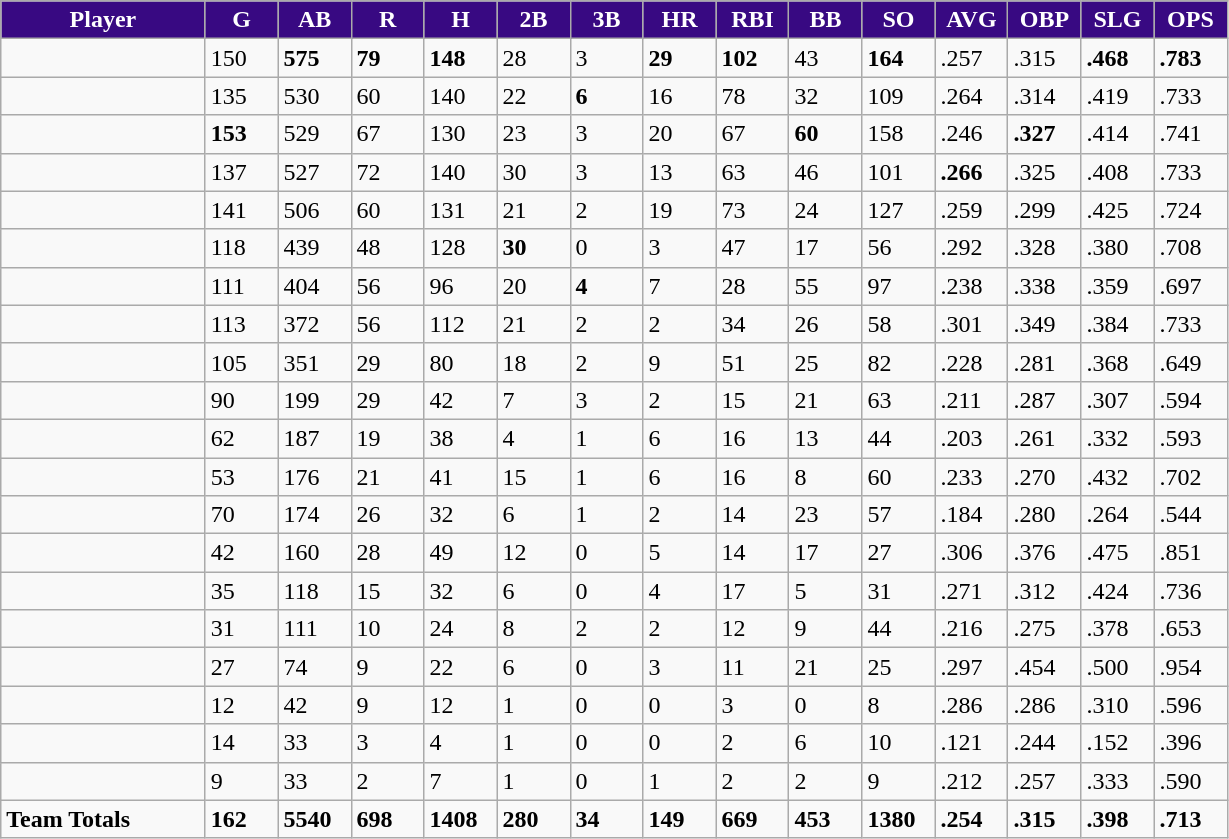<table class="wikitable sortable">
<tr>
<th style="background:#380982; color:#FFF; width:14%;">Player</th>
<th style="background:#380982; color:#FFF; width:5%;">G</th>
<th style="background:#380982; color:#FFF; width:5%;">AB</th>
<th style="background:#380982; color:#FFF; width:5%;">R</th>
<th style="background:#380982; color:#FFF; width:5%;">H</th>
<th style="background:#380982; color:#FFF; width:5%;">2B</th>
<th style="background:#380982; color:#FFF; width:5%;">3B</th>
<th style="background:#380982; color:#FFF; width:5%;">HR</th>
<th style="background:#380982; color:#FFF; width:5%;">RBI</th>
<th style="background:#380982; color:#FFF; width:5%;">BB</th>
<th style="background:#380982; color:#FFF; width:5%;">SO</th>
<th style="background:#380982; color:#FFF; width:5%;">AVG</th>
<th style="background:#380982; color:#FFF; width:5%;">OBP</th>
<th style="background:#380982; color:#FFF; width:5%;">SLG</th>
<th style="background:#380982; color:#FFF; width:5%;">OPS</th>
</tr>
<tr>
<td></td>
<td>150</td>
<td><strong>575</strong></td>
<td><strong>79</strong></td>
<td><strong>148</strong></td>
<td>28</td>
<td>3</td>
<td><strong>29</strong></td>
<td><strong>102</strong></td>
<td>43</td>
<td><strong>164</strong></td>
<td>.257</td>
<td>.315</td>
<td><strong>.468</strong></td>
<td><strong>.783</strong></td>
</tr>
<tr>
<td></td>
<td>135</td>
<td>530</td>
<td>60</td>
<td>140</td>
<td>22</td>
<td><strong>6</strong></td>
<td>16</td>
<td>78</td>
<td>32</td>
<td>109</td>
<td>.264</td>
<td>.314</td>
<td>.419</td>
<td>.733</td>
</tr>
<tr>
<td></td>
<td><strong>153</strong></td>
<td>529</td>
<td>67</td>
<td>130</td>
<td>23</td>
<td>3</td>
<td>20</td>
<td>67</td>
<td><strong>60</strong></td>
<td>158</td>
<td>.246</td>
<td><strong>.327</strong></td>
<td>.414</td>
<td>.741</td>
</tr>
<tr>
<td></td>
<td>137</td>
<td>527</td>
<td>72</td>
<td>140</td>
<td>30</td>
<td>3</td>
<td>13</td>
<td>63</td>
<td>46</td>
<td>101</td>
<td><strong>.266</strong></td>
<td>.325</td>
<td>.408</td>
<td>.733</td>
</tr>
<tr>
<td></td>
<td>141</td>
<td>506</td>
<td>60</td>
<td>131</td>
<td>21</td>
<td>2</td>
<td>19</td>
<td>73</td>
<td>24</td>
<td>127</td>
<td>.259</td>
<td>.299</td>
<td>.425</td>
<td>.724</td>
</tr>
<tr>
<td></td>
<td>118</td>
<td>439</td>
<td>48</td>
<td>128</td>
<td><strong>30</strong></td>
<td>0</td>
<td>3</td>
<td>47</td>
<td>17</td>
<td>56</td>
<td>.292</td>
<td>.328</td>
<td>.380</td>
<td>.708</td>
</tr>
<tr>
<td></td>
<td>111</td>
<td>404</td>
<td>56</td>
<td>96</td>
<td>20</td>
<td><strong>4</strong></td>
<td>7</td>
<td>28</td>
<td>55</td>
<td>97</td>
<td>.238</td>
<td>.338</td>
<td>.359</td>
<td>.697</td>
</tr>
<tr>
<td></td>
<td>113</td>
<td>372</td>
<td>56</td>
<td>112</td>
<td>21</td>
<td>2</td>
<td>2</td>
<td>34</td>
<td>26</td>
<td>58</td>
<td>.301</td>
<td>.349</td>
<td>.384</td>
<td>.733</td>
</tr>
<tr>
<td></td>
<td>105</td>
<td>351</td>
<td>29</td>
<td>80</td>
<td>18</td>
<td>2</td>
<td>9</td>
<td>51</td>
<td>25</td>
<td>82</td>
<td>.228</td>
<td>.281</td>
<td>.368</td>
<td>.649</td>
</tr>
<tr>
<td></td>
<td>90</td>
<td>199</td>
<td>29</td>
<td>42</td>
<td>7</td>
<td>3</td>
<td>2</td>
<td>15</td>
<td>21</td>
<td>63</td>
<td>.211</td>
<td>.287</td>
<td>.307</td>
<td>.594</td>
</tr>
<tr>
<td></td>
<td>62</td>
<td>187</td>
<td>19</td>
<td>38</td>
<td>4</td>
<td>1</td>
<td>6</td>
<td>16</td>
<td>13</td>
<td>44</td>
<td>.203</td>
<td>.261</td>
<td>.332</td>
<td>.593</td>
</tr>
<tr>
<td></td>
<td>53</td>
<td>176</td>
<td>21</td>
<td>41</td>
<td>15</td>
<td>1</td>
<td>6</td>
<td>16</td>
<td>8</td>
<td>60</td>
<td>.233</td>
<td>.270</td>
<td>.432</td>
<td>.702</td>
</tr>
<tr>
<td></td>
<td>70</td>
<td>174</td>
<td>26</td>
<td>32</td>
<td>6</td>
<td>1</td>
<td>2</td>
<td>14</td>
<td>23</td>
<td>57</td>
<td>.184</td>
<td>.280</td>
<td>.264</td>
<td>.544</td>
</tr>
<tr>
<td></td>
<td>42</td>
<td>160</td>
<td>28</td>
<td>49</td>
<td>12</td>
<td>0</td>
<td>5</td>
<td>14</td>
<td>17</td>
<td>27</td>
<td>.306</td>
<td>.376</td>
<td>.475</td>
<td>.851</td>
</tr>
<tr>
<td></td>
<td>35</td>
<td>118</td>
<td>15</td>
<td>32</td>
<td>6</td>
<td>0</td>
<td>4</td>
<td>17</td>
<td>5</td>
<td>31</td>
<td>.271</td>
<td>.312</td>
<td>.424</td>
<td>.736</td>
</tr>
<tr>
<td></td>
<td>31</td>
<td>111</td>
<td>10</td>
<td>24</td>
<td>8</td>
<td>2</td>
<td>2</td>
<td>12</td>
<td>9</td>
<td>44</td>
<td>.216</td>
<td>.275</td>
<td>.378</td>
<td>.653</td>
</tr>
<tr>
<td></td>
<td>27</td>
<td>74</td>
<td>9</td>
<td>22</td>
<td>6</td>
<td>0</td>
<td>3</td>
<td>11</td>
<td>21</td>
<td>25</td>
<td>.297</td>
<td>.454</td>
<td>.500</td>
<td>.954</td>
</tr>
<tr>
<td></td>
<td>12</td>
<td>42</td>
<td>9</td>
<td>12</td>
<td>1</td>
<td>0</td>
<td>0</td>
<td>3</td>
<td>0</td>
<td>8</td>
<td>.286</td>
<td>.286</td>
<td>.310</td>
<td>.596</td>
</tr>
<tr>
<td></td>
<td>14</td>
<td>33</td>
<td>3</td>
<td>4</td>
<td>1</td>
<td>0</td>
<td>0</td>
<td>2</td>
<td>6</td>
<td>10</td>
<td>.121</td>
<td>.244</td>
<td>.152</td>
<td>.396</td>
</tr>
<tr>
<td></td>
<td>9</td>
<td>33</td>
<td>2</td>
<td>7</td>
<td>1</td>
<td>0</td>
<td>1</td>
<td>2</td>
<td>2</td>
<td>9</td>
<td>.212</td>
<td>.257</td>
<td>.333</td>
<td>.590</td>
</tr>
<tr>
<td><strong>Team Totals</strong></td>
<td><strong>162</strong></td>
<td><strong>5540</strong></td>
<td><strong>698</strong></td>
<td><strong>1408</strong></td>
<td><strong>280</strong></td>
<td><strong>34</strong></td>
<td><strong>149</strong></td>
<td><strong>669</strong></td>
<td><strong>453</strong></td>
<td><strong>1380</strong></td>
<td><strong>.254</strong></td>
<td><strong>.315</strong></td>
<td><strong>.398</strong></td>
<td><strong>.713</strong></td>
</tr>
</table>
